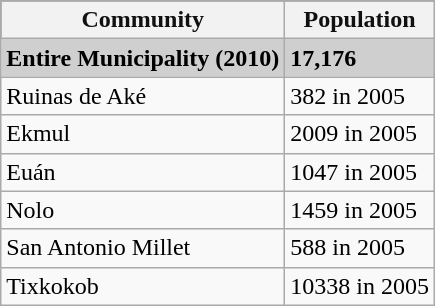<table class="wikitable">
<tr style="background:#111111; color:#111111;">
<th><strong>Community</strong></th>
<th><strong>Population</strong></th>
</tr>
<tr style="background:#CFCFCF;">
<td><strong>Entire Municipality (2010)</strong></td>
<td><strong>17,176</strong></td>
</tr>
<tr>
<td>Ruinas de Aké</td>
<td>382 in 2005</td>
</tr>
<tr>
<td>Ekmul</td>
<td>2009 in 2005</td>
</tr>
<tr>
<td>Euán</td>
<td>1047  in 2005</td>
</tr>
<tr>
<td>Nolo</td>
<td>1459 in 2005</td>
</tr>
<tr>
<td>San Antonio Millet</td>
<td>588 in 2005</td>
</tr>
<tr>
<td>Tixkokob</td>
<td>10338 in 2005</td>
</tr>
</table>
